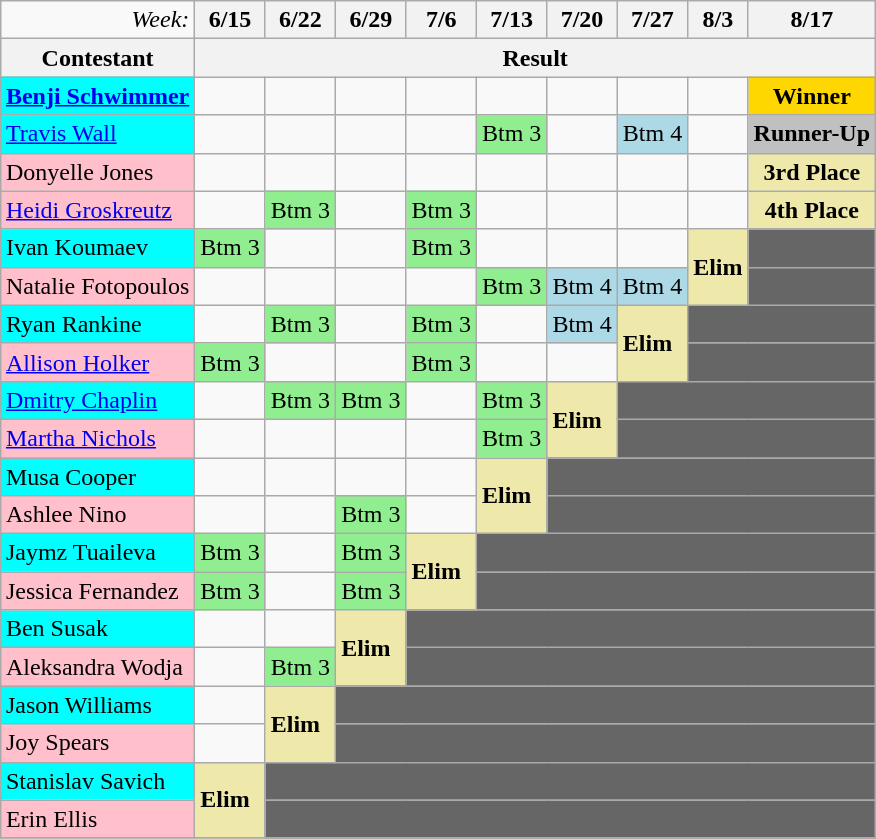<table class="wikitable" style="margin:1em auto;">
<tr>
<td align="right"><em>Week:</em></td>
<th>6/15</th>
<th>6/22</th>
<th>6/29</th>
<th>7/6</th>
<th>7/13</th>
<th>7/20</th>
<th>7/27</th>
<th>8/3</th>
<th>8/17</th>
</tr>
<tr>
<th>Contestant</th>
<th colspan="9" align="center">Result</th>
</tr>
<tr>
<td bgcolor="cyan"><strong><a href='#'>Benji Schwimmer</a></strong></td>
<td></td>
<td></td>
<td></td>
<td></td>
<td></td>
<td></td>
<td></td>
<td></td>
<td bgcolor="gold" align="center"><strong>Winner</strong></td>
</tr>
<tr>
<td bgcolor="cyan"><a href='#'>Travis Wall</a></td>
<td></td>
<td></td>
<td></td>
<td></td>
<td bgcolor="lightgreen">Btm 3</td>
<td></td>
<td bgcolor="lightblue">Btm 4</td>
<td></td>
<td bgcolor="silver" align="center"><strong>Runner-Up</strong></td>
</tr>
<tr>
<td bgcolor="pink">Donyelle Jones</td>
<td></td>
<td></td>
<td></td>
<td></td>
<td></td>
<td></td>
<td></td>
<td></td>
<td bgcolor="palegoldenrod" align="center"><strong>3rd Place</strong></td>
</tr>
<tr>
<td bgcolor="pink"><a href='#'>Heidi Groskreutz</a></td>
<td></td>
<td bgcolor="lightgreen">Btm 3</td>
<td></td>
<td bgcolor="lightgreen">Btm 3</td>
<td></td>
<td></td>
<td></td>
<td></td>
<td bgcolor="palegoldenrod" align="center"><strong>4th Place</strong></td>
</tr>
<tr>
<td bgcolor="cyan">Ivan Koumaev</td>
<td bgcolor="lightgreen">Btm 3</td>
<td></td>
<td></td>
<td bgcolor="lightgreen">Btm 3</td>
<td></td>
<td></td>
<td></td>
<td rowspan="2" bgcolor="palegoldenrod"><strong>Elim</strong></td>
<td colspan="1" bgcolor="666666"></td>
</tr>
<tr>
<td bgcolor="pink">Natalie Fotopoulos</td>
<td></td>
<td></td>
<td></td>
<td></td>
<td bgcolor="lightgreen">Btm 3</td>
<td bgcolor="lightblue">Btm 4</td>
<td bgcolor="lightblue">Btm 4</td>
<td colspan="1" bgcolor="666666"></td>
</tr>
<tr>
<td bgcolor="cyan">Ryan Rankine</td>
<td></td>
<td bgcolor="lightgreen">Btm 3</td>
<td></td>
<td bgcolor="lightgreen">Btm 3</td>
<td></td>
<td bgcolor="lightblue">Btm 4</td>
<td rowspan="2" bgcolor="palegoldenrod"><strong>Elim</strong></td>
<td colspan="2" bgcolor="666666"></td>
</tr>
<tr>
<td bgcolor="pink"><a href='#'>Allison Holker</a></td>
<td bgcolor="lightgreen">Btm 3</td>
<td></td>
<td></td>
<td bgcolor="lightgreen">Btm 3</td>
<td></td>
<td></td>
<td colspan="2" bgcolor="666666"></td>
</tr>
<tr>
<td bgcolor="cyan"><a href='#'>Dmitry Chaplin</a></td>
<td></td>
<td bgcolor="lightgreen">Btm 3</td>
<td bgcolor="lightgreen">Btm 3</td>
<td></td>
<td bgcolor="lightgreen">Btm 3</td>
<td rowspan="2" bgcolor="palegoldenrod"><strong>Elim</strong></td>
<td colspan="3" bgcolor="666666"></td>
</tr>
<tr>
<td bgcolor="pink"><a href='#'>Martha Nichols</a></td>
<td></td>
<td></td>
<td></td>
<td></td>
<td bgcolor="lightgreen">Btm 3</td>
<td colspan="3" bgcolor="666666"></td>
</tr>
<tr>
<td bgcolor="cyan">Musa Cooper</td>
<td></td>
<td></td>
<td></td>
<td></td>
<td rowspan="2" bgcolor="palegoldenrod"><strong>Elim</strong></td>
<td colspan="4" bgcolor="666666"></td>
</tr>
<tr>
<td bgcolor="pink">Ashlee Nino</td>
<td></td>
<td></td>
<td bgcolor="lightgreen">Btm 3</td>
<td></td>
<td colspan="4" bgcolor="666666"></td>
</tr>
<tr>
<td bgcolor="cyan">Jaymz Tuaileva</td>
<td bgcolor="lightgreen">Btm 3</td>
<td></td>
<td bgcolor="lightgreen">Btm 3</td>
<td rowspan="2" bgcolor="palegoldenrod"><strong>Elim</strong></td>
<td colspan="5" bgcolor="666666"></td>
</tr>
<tr>
<td bgcolor="pink">Jessica Fernandez</td>
<td bgcolor="lightgreen">Btm 3</td>
<td></td>
<td bgcolor="lightgreen">Btm 3</td>
<td colspan="5" bgcolor="666666"></td>
</tr>
<tr>
<td bgcolor="cyan">Ben Susak</td>
<td></td>
<td></td>
<td rowspan="2" bgcolor="palegoldenrod"><strong>Elim</strong></td>
<td colspan="6" bgcolor="666666"></td>
</tr>
<tr>
<td bgcolor="pink">Aleksandra Wodja</td>
<td></td>
<td bgcolor="lightgreen">Btm 3</td>
<td colspan="6" bgcolor="666666"></td>
</tr>
<tr>
<td bgcolor="cyan">Jason Williams</td>
<td></td>
<td rowspan="2" bgcolor="palegoldenrod"><strong>Elim</strong></td>
<td colspan="7" bgcolor="666666"></td>
</tr>
<tr>
<td bgcolor="pink">Joy Spears</td>
<td></td>
<td colspan="7" bgcolor="666666"></td>
</tr>
<tr>
<td bgcolor="cyan">Stanislav Savich</td>
<td rowspan="2" bgcolor="palegoldenrod"><strong>Elim</strong></td>
<td colspan="8" bgcolor="666666"></td>
</tr>
<tr>
<td bgcolor="pink">Erin Ellis</td>
<td colspan="8" bgcolor="666666"></td>
</tr>
<tr>
</tr>
</table>
